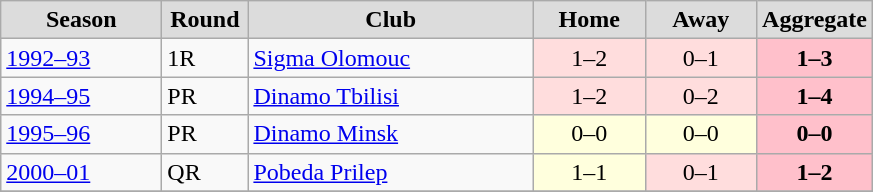<table class="wikitable" style="text-align: center;">
<tr>
<th width="100" style="background:#DCDCDC"style="background:#23308A;color:white;border:1px solid white"!style="background:#DCDCDC">Season</th>
<th width="50" style="background:#DCDCDC"style="background:#23308A;color:white;border:1px solid white"!style="background:#DCDCDC">Round</th>
<th width="183" style="background:#DCDCDC"style="background:#23308A;color:white;border:1px solid white"!style="background:#DCDCDC">Club</th>
<th width="67" style="background:#DCDCDC"style="background:#23308A;color:white;border:1px solid white"!style="background:#DCDCDC">Home</th>
<th width="67" style="background:#DCDCDC"style="background:#23308A;color:white;border:1px solid white"!style="background:#DCDCDC">Away</th>
<th width="67" style="background:#DCDCDC"style="background:#23308A;color:white;border:1px solid white"!style="background:#DCDCDC">Aggregate</th>
</tr>
<tr>
<td align=left><a href='#'>1992–93</a></td>
<td align=left>1R</td>
<td align=left> <a href='#'>Sigma Olomouc</a></td>
<td bgcolor="#ffdddd" style="text-align:center;">1–2</td>
<td bgcolor="#ffdddd" style="text-align:center;">0–1</td>
<td bgcolor=pink style="text-align:center;"><strong>1–3</strong></td>
</tr>
<tr>
<td align=left><a href='#'>1994–95</a></td>
<td align=left>PR</td>
<td align=left> <a href='#'>Dinamo Tbilisi</a></td>
<td bgcolor="#ffdddd" style="text-align:center;">1–2</td>
<td bgcolor="#ffdddd" style="text-align:center;">0–2</td>
<td bgcolor=pink style="text-align:center;"><strong>1–4</strong></td>
</tr>
<tr>
<td align=left><a href='#'>1995–96</a></td>
<td align=left>PR</td>
<td align=left> <a href='#'>Dinamo Minsk</a></td>
<td bgcolor="#ffffdd" style="text-align:center;">0–0</td>
<td bgcolor="#ffffdd" style="text-align:center;">0–0 </td>
<td bgcolor=pink style="text-align:center;"><strong>0–0 </strong></td>
</tr>
<tr>
<td align=left><a href='#'>2000–01</a></td>
<td align=left>QR</td>
<td align=left> <a href='#'>Pobeda Prilep</a></td>
<td bgcolor="#ffffdd" style="text-align:center;">1–1</td>
<td bgcolor="#ffdddd" style="text-align:center;">0–1</td>
<td bgcolor=pink style="text-align:center;"><strong>1–2</strong></td>
</tr>
<tr>
</tr>
</table>
